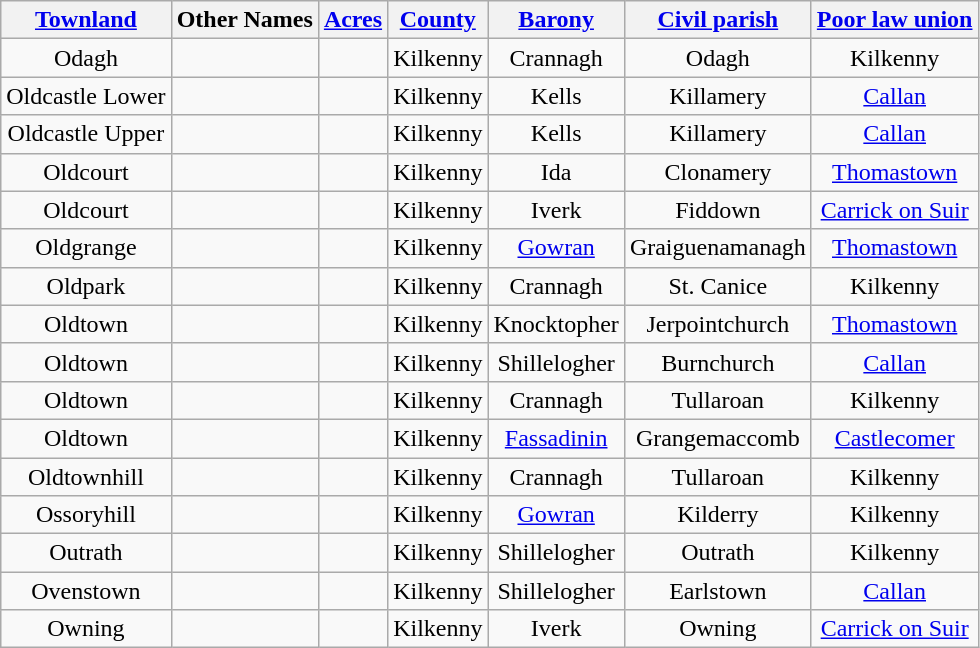<table class="wikitable sortable" style="border:1px; text-align:center">
<tr>
<th><a href='#'>Townland</a></th>
<th>Other Names</th>
<th><a href='#'>Acres</a></th>
<th><a href='#'>County</a></th>
<th><a href='#'>Barony</a></th>
<th><a href='#'>Civil parish</a></th>
<th><a href='#'>Poor law union</a></th>
</tr>
<tr>
<td>Odagh</td>
<td></td>
<td></td>
<td>Kilkenny</td>
<td>Crannagh</td>
<td>Odagh</td>
<td>Kilkenny</td>
</tr>
<tr>
<td>Oldcastle Lower</td>
<td></td>
<td></td>
<td>Kilkenny</td>
<td>Kells</td>
<td>Killamery</td>
<td><a href='#'>Callan</a></td>
</tr>
<tr>
<td>Oldcastle Upper</td>
<td></td>
<td></td>
<td>Kilkenny</td>
<td>Kells</td>
<td>Killamery</td>
<td><a href='#'>Callan</a></td>
</tr>
<tr>
<td>Oldcourt</td>
<td></td>
<td></td>
<td>Kilkenny</td>
<td>Ida</td>
<td>Clonamery</td>
<td><a href='#'>Thomastown</a></td>
</tr>
<tr>
<td>Oldcourt</td>
<td></td>
<td></td>
<td>Kilkenny</td>
<td>Iverk</td>
<td>Fiddown</td>
<td><a href='#'>Carrick on Suir</a></td>
</tr>
<tr>
<td>Oldgrange</td>
<td></td>
<td></td>
<td>Kilkenny</td>
<td><a href='#'>Gowran</a></td>
<td>Graiguenamanagh</td>
<td><a href='#'>Thomastown</a></td>
</tr>
<tr>
<td>Oldpark</td>
<td></td>
<td></td>
<td>Kilkenny</td>
<td>Crannagh</td>
<td>St. Canice</td>
<td>Kilkenny</td>
</tr>
<tr>
<td>Oldtown</td>
<td></td>
<td></td>
<td>Kilkenny</td>
<td>Knocktopher</td>
<td>Jerpointchurch</td>
<td><a href='#'>Thomastown</a></td>
</tr>
<tr>
<td>Oldtown</td>
<td></td>
<td></td>
<td>Kilkenny</td>
<td>Shillelogher</td>
<td>Burnchurch</td>
<td><a href='#'>Callan</a></td>
</tr>
<tr>
<td>Oldtown</td>
<td></td>
<td></td>
<td>Kilkenny</td>
<td>Crannagh</td>
<td>Tullaroan</td>
<td>Kilkenny</td>
</tr>
<tr>
<td>Oldtown</td>
<td></td>
<td></td>
<td>Kilkenny</td>
<td><a href='#'>Fassadinin</a></td>
<td>Grangemaccomb</td>
<td><a href='#'>Castlecomer</a></td>
</tr>
<tr>
<td>Oldtownhill</td>
<td></td>
<td></td>
<td>Kilkenny</td>
<td>Crannagh</td>
<td>Tullaroan</td>
<td>Kilkenny</td>
</tr>
<tr>
<td>Ossoryhill</td>
<td></td>
<td></td>
<td>Kilkenny</td>
<td><a href='#'>Gowran</a></td>
<td>Kilderry</td>
<td>Kilkenny</td>
</tr>
<tr>
<td>Outrath</td>
<td></td>
<td></td>
<td>Kilkenny</td>
<td>Shillelogher</td>
<td>Outrath</td>
<td>Kilkenny</td>
</tr>
<tr>
<td>Ovenstown</td>
<td></td>
<td></td>
<td>Kilkenny</td>
<td>Shillelogher</td>
<td>Earlstown</td>
<td><a href='#'>Callan</a></td>
</tr>
<tr>
<td>Owning</td>
<td></td>
<td></td>
<td>Kilkenny</td>
<td>Iverk</td>
<td>Owning</td>
<td><a href='#'>Carrick on Suir</a></td>
</tr>
</table>
